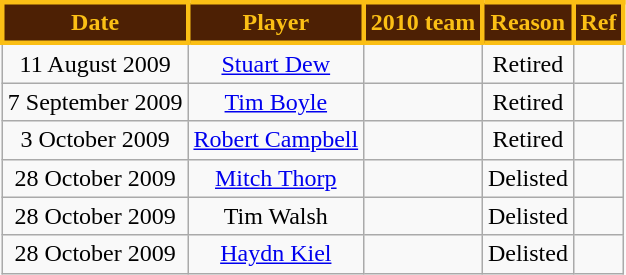<table class="wikitable" style="text-align:center">
<tr>
<th style="background:#4D2004; color:#FBBF15; border: solid #FBBF15">Date</th>
<th style="background:#4D2004; color:#FBBF15; border: solid #FBBF15">Player</th>
<th style="background:#4D2004; color:#FBBF15; border: solid #FBBF15">2010 team</th>
<th style="background:#4D2004; color:#FBBF15; border: solid #FBBF15">Reason</th>
<th style="background:#4D2004; color:#FBBF15; border: solid #FBBF15">Ref</th>
</tr>
<tr>
<td>11 August 2009</td>
<td><a href='#'>Stuart Dew</a></td>
<td></td>
<td>Retired</td>
<td></td>
</tr>
<tr>
<td>7 September 2009</td>
<td><a href='#'>Tim Boyle</a></td>
<td></td>
<td>Retired</td>
<td></td>
</tr>
<tr>
<td>3 October 2009</td>
<td><a href='#'>Robert Campbell</a></td>
<td></td>
<td>Retired</td>
<td></td>
</tr>
<tr>
<td>28 October 2009</td>
<td><a href='#'>Mitch Thorp</a></td>
<td></td>
<td>Delisted</td>
<td></td>
</tr>
<tr>
<td>28 October 2009</td>
<td>Tim Walsh</td>
<td></td>
<td>Delisted</td>
<td></td>
</tr>
<tr>
<td>28 October 2009</td>
<td><a href='#'>Haydn Kiel</a></td>
<td></td>
<td>Delisted</td>
<td></td>
</tr>
</table>
